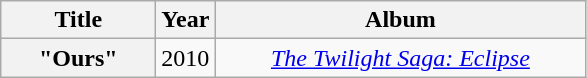<table class="wikitable plainrowheaders" style="text-align:center;">
<tr>
<th scope="col" style="width:6em;">Title</th>
<th scope="col">Year</th>
<th scope="col" style="width:15em;">Album</th>
</tr>
<tr>
<th scope="row">"Ours"</th>
<td>2010</td>
<td><em><a href='#'>The Twilight Saga: Eclipse</a></em></td>
</tr>
</table>
